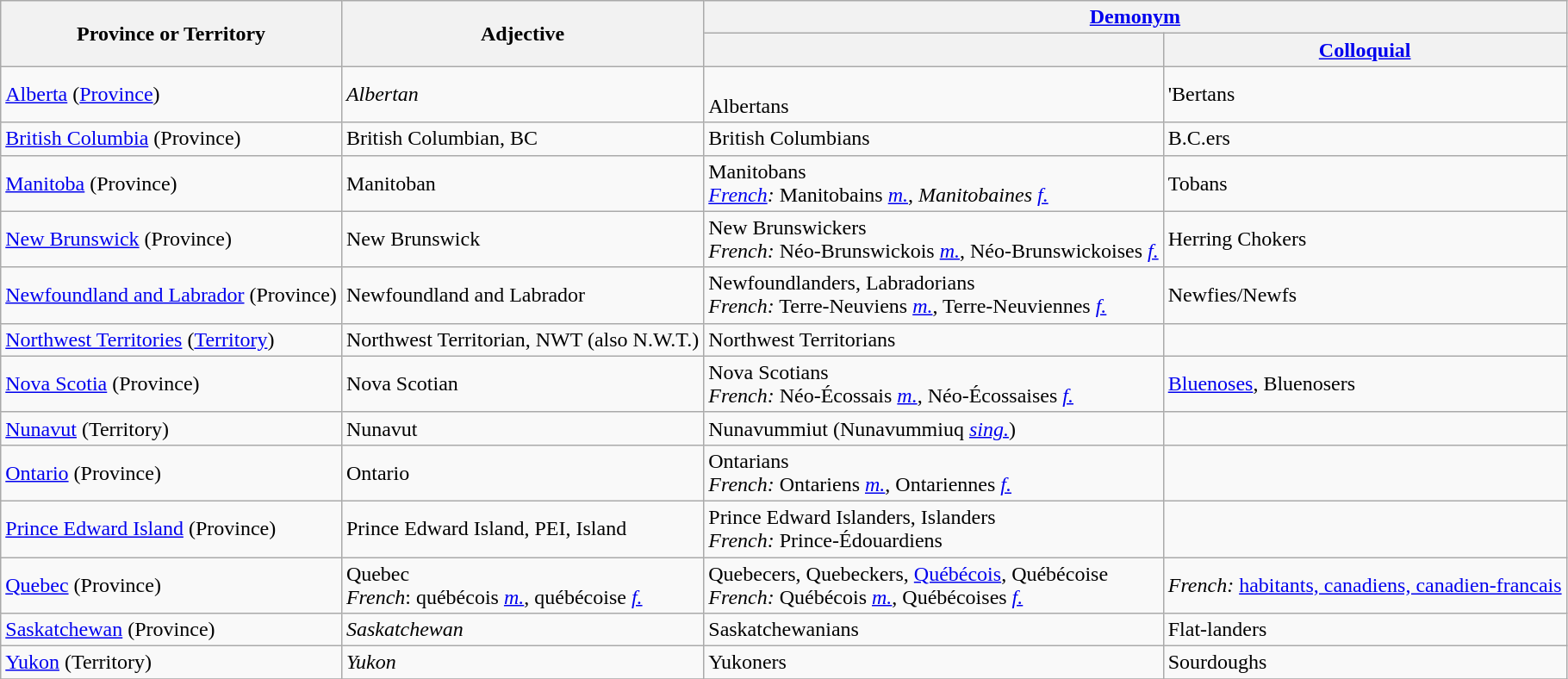<table class="wikitable">
<tr>
<th rowspan="2">Province or Territory</th>
<th rowspan="2">Adjective</th>
<th colspan="2"><a href='#'>Demonym</a></th>
</tr>
<tr>
<th></th>
<th><a href='#'>Colloquial</a></th>
</tr>
<tr>
<td><a href='#'>Alberta</a> (<a href='#'>Province</a>)</td>
<td><em>Albertan</em></td>
<td><br>Albertans</td>
<td>'Bertans</td>
</tr>
<tr>
<td><a href='#'>British Columbia</a> (Province)</td>
<td>British Columbian, BC</td>
<td>British Columbians</td>
<td>B.C.ers</td>
</tr>
<tr>
<td><a href='#'>Manitoba</a> (Province)</td>
<td>Manitoban</td>
<td>Manitobans<br><em><a href='#'>French</a>:</em> Manitobains <a href='#'><em>m.</em></a>, <em>Manitobaines</em> <a href='#'><em>f.</em></a></td>
<td>Tobans</td>
</tr>
<tr>
<td><a href='#'>New Brunswick</a> (Province)</td>
<td>New Brunswick</td>
<td>New Brunswickers<br><em>French:</em> Néo-Brunswickois <a href='#'><em>m.</em></a>, Néo-Brunswickoises <a href='#'><em>f.</em></a></td>
<td>Herring Chokers</td>
</tr>
<tr>
<td><a href='#'>Newfoundland and Labrador</a> (Province)</td>
<td>Newfoundland and Labrador</td>
<td>Newfoundlanders, Labradorians<br><em>French:</em> Terre-Neuviens <a href='#'><em>m.</em></a>, Terre-Neuviennes <a href='#'><em>f.</em></a></td>
<td>Newfies/Newfs</td>
</tr>
<tr>
<td><a href='#'>Northwest Territories</a> (<a href='#'>Territory</a>)</td>
<td>Northwest Territorian, NWT (also N.W.T.)</td>
<td>Northwest Territorians</td>
<td></td>
</tr>
<tr>
<td><a href='#'>Nova Scotia</a> (Province)</td>
<td>Nova Scotian</td>
<td>Nova Scotians<br><em>French:</em> Néo-Écossais <a href='#'><em>m.</em></a>, Néo-Écossaises <a href='#'><em>f.</em></a></td>
<td><a href='#'>Bluenoses</a>, Bluenosers</td>
</tr>
<tr>
<td><a href='#'>Nunavut</a> (Territory)</td>
<td>Nunavut</td>
<td>Nunavummiut (Nunavummiuq <a href='#'><em>sing.</em></a>)</td>
<td></td>
</tr>
<tr>
<td><a href='#'>Ontario</a> (Province)</td>
<td>Ontario</td>
<td>Ontarians<br><em>French:</em> Ontariens <a href='#'><em>m.</em></a>, Ontariennes <a href='#'><em>f.</em></a></td>
<td></td>
</tr>
<tr>
<td><a href='#'>Prince Edward Island</a> (Province)</td>
<td>Prince Edward Island, PEI, Island</td>
<td>Prince Edward Islanders, Islanders<br><em>French:</em> Prince-Édouardiens</td>
<td></td>
</tr>
<tr>
<td><a href='#'>Quebec</a> (Province)</td>
<td>Quebec<br><em>French</em>: québécois <a href='#'><em>m.</em></a>, québécoise <a href='#'><em>f.</em></a></td>
<td>Quebecers, Quebeckers, <a href='#'>Québécois</a>, Québécoise<br><em>French:</em> Québécois <a href='#'><em>m.</em></a>, Québécoises <a href='#'><em>f.</em></a></td>
<td><em>French:</em> <a href='#'>habitants, canadiens, canadien-francais</a></td>
</tr>
<tr>
<td><a href='#'>Saskatchewan</a> (Province)</td>
<td><em>Saskatchewan</em></td>
<td>Saskatchewanians</td>
<td>Flat-landers</td>
</tr>
<tr>
<td><a href='#'>Yukon</a> (Territory)</td>
<td><em>Yukon</em></td>
<td>Yukoners</td>
<td>Sourdoughs</td>
</tr>
<tr>
</tr>
</table>
